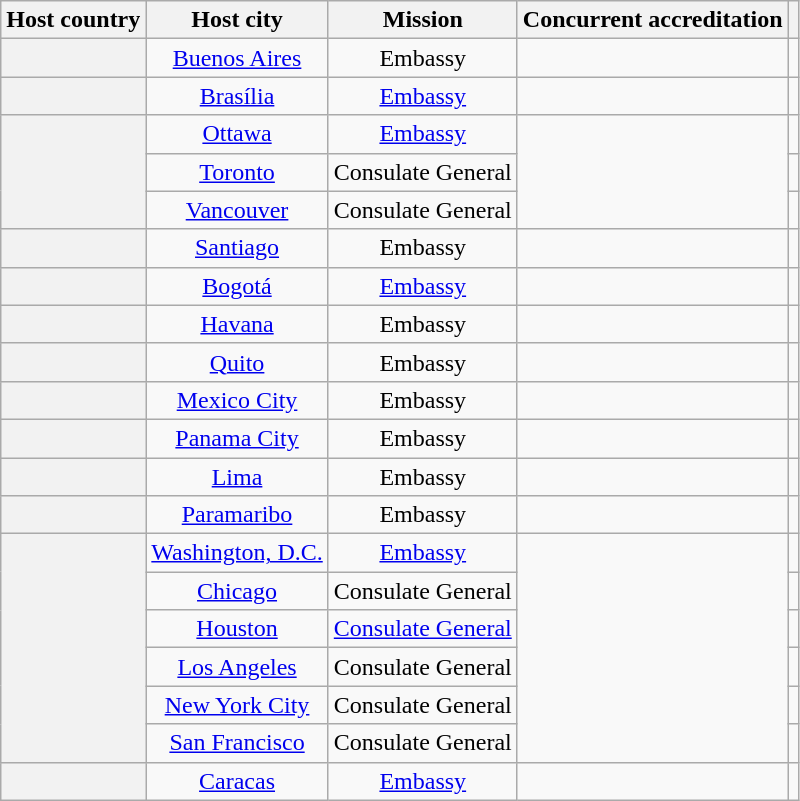<table class="wikitable plainrowheaders" style="text-align:center;">
<tr>
<th scope="col">Host country</th>
<th scope="col">Host city</th>
<th scope="col">Mission</th>
<th scope="col">Concurrent accreditation</th>
<th scope="col"></th>
</tr>
<tr>
<th scope="row"></th>
<td><a href='#'>Buenos Aires</a></td>
<td>Embassy</td>
<td></td>
<td></td>
</tr>
<tr>
<th scope="row"></th>
<td><a href='#'>Brasília</a></td>
<td><a href='#'>Embassy</a></td>
<td></td>
<td></td>
</tr>
<tr>
<th scope="row" rowspan="3"></th>
<td><a href='#'>Ottawa</a></td>
<td><a href='#'>Embassy</a></td>
<td rowspan="3"></td>
<td></td>
</tr>
<tr>
<td><a href='#'>Toronto</a></td>
<td>Consulate General</td>
<td></td>
</tr>
<tr>
<td><a href='#'>Vancouver</a></td>
<td>Consulate General</td>
<td></td>
</tr>
<tr>
<th scope="row"></th>
<td><a href='#'>Santiago</a></td>
<td>Embassy</td>
<td></td>
<td></td>
</tr>
<tr>
<th scope="row"></th>
<td><a href='#'>Bogotá</a></td>
<td><a href='#'>Embassy</a></td>
<td></td>
<td></td>
</tr>
<tr>
<th scope="row"></th>
<td><a href='#'>Havana</a></td>
<td>Embassy</td>
<td></td>
<td></td>
</tr>
<tr>
<th scope="row"></th>
<td><a href='#'>Quito</a></td>
<td>Embassy</td>
<td></td>
<td></td>
</tr>
<tr>
<th scope="row"></th>
<td><a href='#'>Mexico City</a></td>
<td>Embassy</td>
<td></td>
<td></td>
</tr>
<tr>
<th scope="row"></th>
<td><a href='#'>Panama City</a></td>
<td>Embassy</td>
<td></td>
<td></td>
</tr>
<tr>
<th scope="row"></th>
<td><a href='#'>Lima</a></td>
<td>Embassy</td>
<td></td>
<td></td>
</tr>
<tr>
<th scope="row"></th>
<td><a href='#'>Paramaribo</a></td>
<td>Embassy</td>
<td></td>
<td></td>
</tr>
<tr>
<th scope="row" rowspan="6"></th>
<td><a href='#'>Washington, D.C.</a></td>
<td><a href='#'>Embassy</a></td>
<td rowspan="6"></td>
<td></td>
</tr>
<tr>
<td><a href='#'>Chicago</a></td>
<td>Consulate General</td>
<td></td>
</tr>
<tr>
<td><a href='#'>Houston</a></td>
<td><a href='#'>Consulate General</a></td>
<td></td>
</tr>
<tr>
<td><a href='#'>Los Angeles</a></td>
<td>Consulate General</td>
<td></td>
</tr>
<tr>
<td><a href='#'>New York City</a></td>
<td>Consulate General</td>
<td></td>
</tr>
<tr>
<td><a href='#'>San Francisco</a></td>
<td>Consulate General</td>
<td></td>
</tr>
<tr>
<th scope="row"></th>
<td><a href='#'>Caracas</a></td>
<td><a href='#'>Embassy</a></td>
<td></td>
<td></td>
</tr>
</table>
